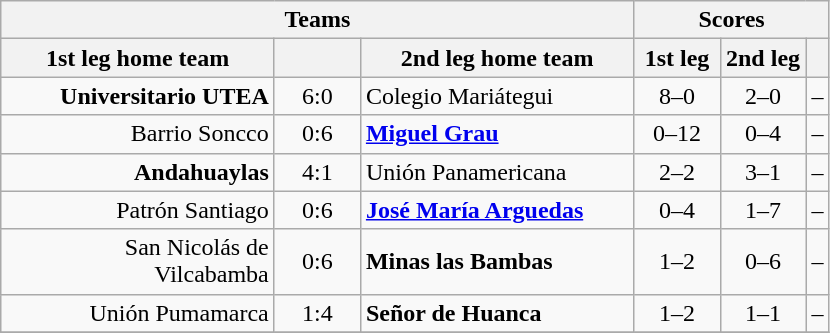<table class="wikitable" style="text-align: center;">
<tr>
<th colspan=3>Teams</th>
<th colspan=3>Scores</th>
</tr>
<tr>
<th width="175">1st leg home team</th>
<th width="50"></th>
<th width="175">2nd leg home team</th>
<th width="50">1st leg</th>
<th width="50">2nd leg</th>
<th></th>
</tr>
<tr>
<td align=right><strong>Universitario UTEA</strong></td>
<td>6:0</td>
<td align=left>Colegio Mariátegui</td>
<td>8–0</td>
<td>2–0</td>
<td>–</td>
</tr>
<tr>
<td align=right>Barrio Soncco</td>
<td>0:6</td>
<td align=left><strong><a href='#'>Miguel Grau</a></strong></td>
<td>0–12</td>
<td>0–4</td>
<td>–</td>
</tr>
<tr>
<td align=right><strong>Andahuaylas</strong></td>
<td>4:1</td>
<td align=left>Unión Panamericana</td>
<td>2–2</td>
<td>3–1</td>
<td>–</td>
</tr>
<tr>
<td align=right>Patrón Santiago</td>
<td>0:6</td>
<td align=left><strong><a href='#'>José María Arguedas</a></strong></td>
<td>0–4</td>
<td>1–7</td>
<td>–</td>
</tr>
<tr>
<td align=right>San Nicolás de Vilcabamba</td>
<td>0:6</td>
<td align=left><strong>Minas las Bambas</strong></td>
<td>1–2</td>
<td>0–6</td>
<td>–</td>
</tr>
<tr>
<td align=right>Unión Pumamarca</td>
<td>1:4</td>
<td align=left><strong>Señor de Huanca</strong></td>
<td>1–2</td>
<td>1–1</td>
<td>–</td>
</tr>
<tr>
</tr>
</table>
